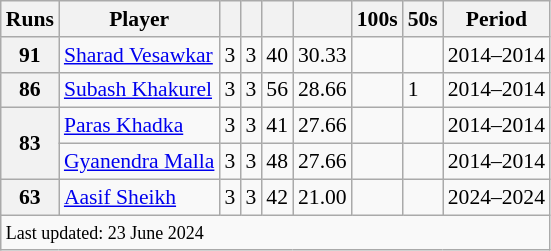<table class="wikitable"style="font-size: 90%">
<tr>
<th>Runs</th>
<th>Player</th>
<th></th>
<th></th>
<th></th>
<th></th>
<th>100s</th>
<th>50s</th>
<th>Period</th>
</tr>
<tr>
<th>91</th>
<td><a href='#'>Sharad Vesawkar</a></td>
<td>3</td>
<td>3</td>
<td>40</td>
<td>30.33</td>
<td></td>
<td></td>
<td>2014–2014</td>
</tr>
<tr>
<th>86</th>
<td><a href='#'>Subash Khakurel</a></td>
<td>3</td>
<td>3</td>
<td>56</td>
<td>28.66</td>
<td></td>
<td>1</td>
<td>2014–2014</td>
</tr>
<tr>
<th rowspan=2>83</th>
<td><a href='#'>Paras Khadka</a></td>
<td>3</td>
<td>3</td>
<td>41</td>
<td>27.66</td>
<td></td>
<td></td>
<td>2014–2014</td>
</tr>
<tr>
<td><a href='#'>Gyanendra Malla</a></td>
<td>3</td>
<td>3</td>
<td>48</td>
<td>27.66</td>
<td></td>
<td></td>
<td>2014–2014</td>
</tr>
<tr>
<th>63</th>
<td><a href='#'>Aasif Sheikh</a></td>
<td>3</td>
<td>3</td>
<td>42</td>
<td>21.00</td>
<td></td>
<td></td>
<td>2024–2024</td>
</tr>
<tr>
<td colspan="9"><small>Last updated: 23 June 2024</small></td>
</tr>
</table>
